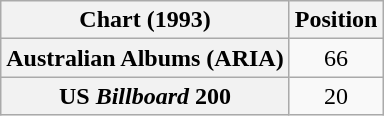<table class="wikitable sortable plainrowheaders" style="text-align:center">
<tr>
<th scope="col">Chart (1993)</th>
<th scope="col">Position</th>
</tr>
<tr>
<th scope="row">Australian Albums (ARIA)</th>
<td>66</td>
</tr>
<tr>
<th scope="row">US <em>Billboard</em> 200</th>
<td>20</td>
</tr>
</table>
